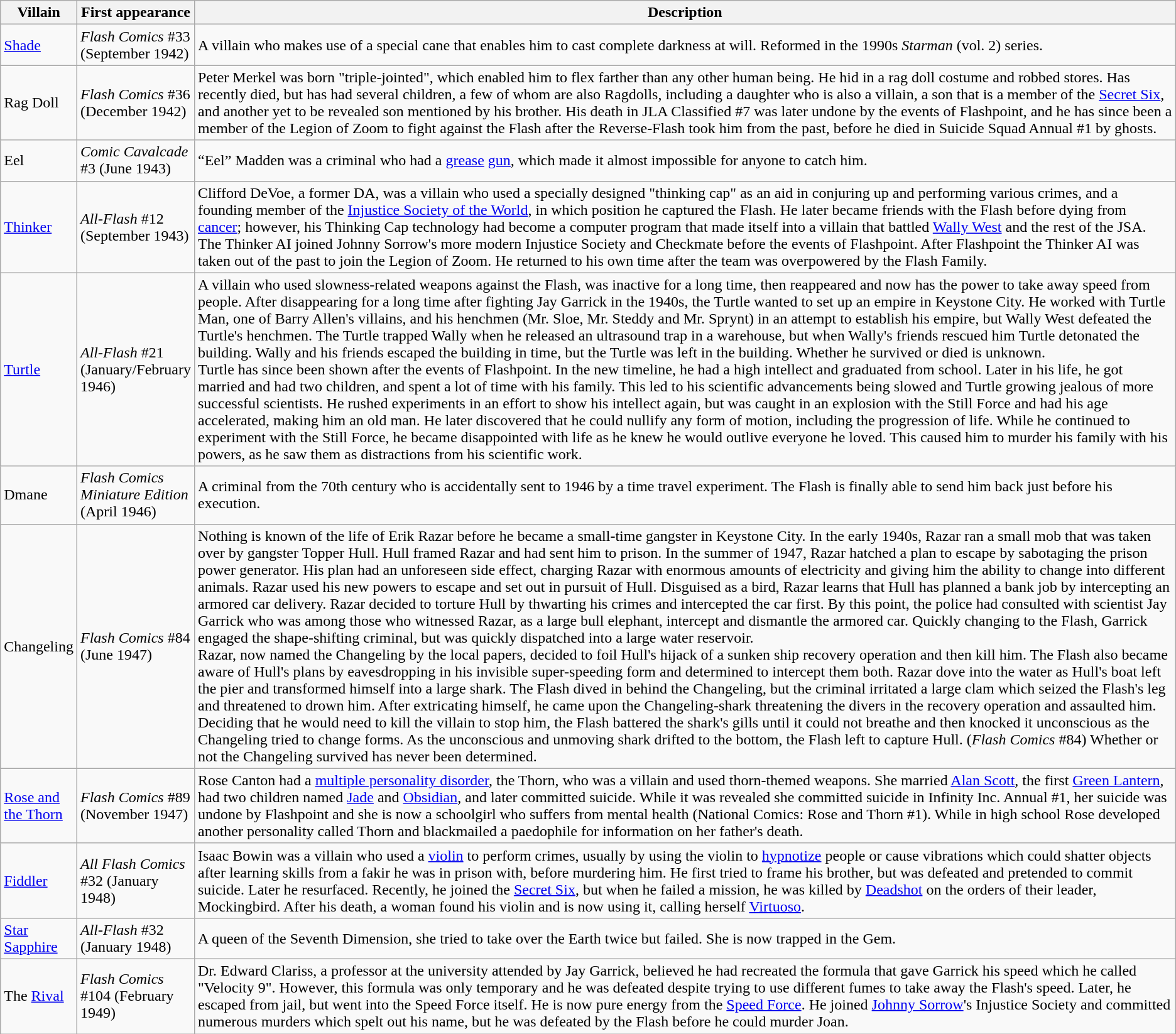<table class="wikitable">
<tr>
<th width="1%">Villain</th>
<th width="1%">First appearance</th>
<th>Description</th>
</tr>
<tr>
<td><a href='#'>Shade</a></td>
<td><em>Flash Comics</em> #33 (September 1942)</td>
<td>A villain who makes use of a special cane that enables him to cast complete darkness at will. Reformed in the 1990s <em>Starman</em> (vol. 2) series.</td>
</tr>
<tr>
<td>Rag Doll</td>
<td><em>Flash Comics</em> #36 (December 1942)</td>
<td>Peter Merkel was born "triple-jointed", which enabled him to flex farther than any other human being. He hid in a rag doll costume and robbed stores. Has recently died, but has had several children, a few of whom are also Ragdolls, including a daughter who is also a villain, a son that is a member of the <a href='#'>Secret Six</a>, and another yet to be revealed son mentioned by his brother. His death in JLA Classified #7 was later undone by the events of Flashpoint, and he has since been a member of the Legion of Zoom to fight against the Flash after the Reverse-Flash took him from the past, before he died in Suicide Squad Annual #1 by ghosts.</td>
</tr>
<tr>
<td>Eel</td>
<td><em>Comic Cavalcade</em> #3 (June 1943)</td>
<td>“Eel” Madden was a criminal who had a <a href='#'>grease</a> <a href='#'>gun</a>, which made it almost impossible for anyone to catch him.</td>
</tr>
<tr>
<td><a href='#'>Thinker</a></td>
<td><em>All-Flash</em> #12 (September 1943)</td>
<td>Clifford DeVoe, a former DA, was a villain who used a specially designed "thinking cap" as an aid in conjuring up and performing various crimes, and a founding member of the <a href='#'>Injustice Society of the World</a>, in which position he captured the Flash. He later became friends with the Flash before dying from <a href='#'>cancer</a>; however, his Thinking Cap technology had become a computer program that made itself into a villain that battled <a href='#'>Wally West</a> and the rest of the JSA. The Thinker AI joined Johnny Sorrow's more modern Injustice Society and Checkmate before the events of Flashpoint. After Flashpoint the Thinker AI was taken out of the past to join the Legion of Zoom. He returned to his own time after the team was overpowered by the Flash Family.</td>
</tr>
<tr>
<td><a href='#'>Turtle</a></td>
<td><em>All-Flash</em> #21 (January/February 1946)</td>
<td>A villain who used slowness-related weapons against the Flash, was inactive for a long time, then reappeared and now has the power to take away speed from people. After disappearing for a long time after fighting Jay Garrick in the 1940s, the Turtle wanted to set up an empire in Keystone City. He worked with Turtle Man, one of Barry Allen's villains, and his henchmen (Mr. Sloe, Mr. Steddy and Mr. Sprynt) in an attempt to establish his empire, but Wally West defeated the Turtle's henchmen. The Turtle trapped Wally when he released an ultrasound trap in a warehouse, but when Wally's friends rescued him Turtle detonated the building. Wally and his friends escaped the building in time, but the Turtle was left in the building. Whether he survived or died is unknown.<br>Turtle has since been shown after the events of Flashpoint. In the new timeline, he had a high intellect and graduated from school. Later in his life, he got married and had two children, and spent a lot of time with his family. This led to his scientific advancements being slowed and Turtle growing jealous of more successful scientists. He rushed experiments in an effort to show his intellect again, but was caught in an explosion with the Still Force and had his age accelerated, making him an old man. He later discovered that he could nullify any form of motion, including the progression of life. While he continued to experiment with the Still Force, he became disappointed with life as he knew he would outlive everyone he loved. This caused him to murder his family with his powers, as he saw them as distractions from his scientific work.</td>
</tr>
<tr>
<td>Dmane</td>
<td><em>Flash Comics Miniature Edition</em> (April 1946)</td>
<td>A criminal from the 70th century who is accidentally sent to 1946 by a time travel experiment. The Flash is finally able to send him back just before his execution.</td>
</tr>
<tr>
<td>Changeling</td>
<td><em>Flash Comics</em> #84 (June 1947)</td>
<td>Nothing is known of the life of Erik Razar before he became a small-time gangster in Keystone City. In the early 1940s, Razar ran a small mob that was taken over by gangster Topper Hull. Hull framed Razar and had sent him to prison. In the summer of 1947, Razar hatched a plan to escape by sabotaging the prison power generator. His plan had an unforeseen side effect, charging Razar with enormous amounts of electricity and giving him the ability to change into different animals. Razar used his new powers to escape and set out in pursuit of Hull. Disguised as a bird, Razar learns that Hull has planned a bank job by intercepting an armored car delivery. Razar decided to torture Hull by thwarting his crimes and intercepted the car first. By this point, the police had consulted with scientist Jay Garrick who was among those who witnessed Razar, as a large bull elephant, intercept and dismantle the armored car. Quickly changing to the Flash, Garrick engaged the shape-shifting criminal, but was quickly dispatched into a large water reservoir.<br>Razar, now named the Changeling by the local papers, decided to foil Hull's hijack of a sunken ship recovery operation and then kill him. The Flash also became aware of Hull's plans by eavesdropping in his invisible super-speeding form and determined to intercept them both. Razar dove into the water as Hull's boat left the pier and transformed himself into a large shark. The Flash dived in behind the Changeling, but the criminal irritated a large clam which seized the Flash's leg and threatened to drown him. After extricating himself, he came upon the Changeling-shark threatening the divers in the recovery operation and assaulted him. Deciding that he would need to kill the villain to stop him, the Flash battered the shark's gills until it could not breathe and then knocked it unconscious as the Changeling tried to change forms. As the unconscious and unmoving shark drifted to the bottom, the Flash left to capture Hull. (<em>Flash Comics</em> #84) Whether or not the Changeling survived has never been determined.</td>
</tr>
<tr>
<td><a href='#'>Rose and the Thorn</a></td>
<td><em>Flash Comics</em> #89 (November 1947)</td>
<td>Rose Canton had a <a href='#'>multiple personality disorder</a>, the Thorn, who was a villain and used thorn-themed weapons. She married <a href='#'>Alan Scott</a>, the first <a href='#'>Green Lantern</a>, had two children named <a href='#'>Jade</a> and <a href='#'>Obsidian</a>, and later committed suicide. While it was revealed she committed suicide in Infinity Inc. Annual #1, her suicide was undone by Flashpoint and she is now a schoolgirl who suffers from mental health (National Comics: Rose and Thorn #1). While in high school Rose developed another personality called Thorn and blackmailed a paedophile for information on her father's death.</td>
</tr>
<tr>
<td><a href='#'>Fiddler</a></td>
<td><em>All Flash Comics</em> #32 (January 1948)</td>
<td>Isaac Bowin was a villain who used a <a href='#'>violin</a> to perform crimes, usually by using the violin to <a href='#'>hypnotize</a> people or cause vibrations which could shatter objects after learning skills from a fakir he was in prison with, before murdering him. He first tried to frame his brother, but was defeated and pretended to commit suicide. Later he resurfaced. Recently, he joined the <a href='#'>Secret Six</a>, but when he failed a mission, he was killed by <a href='#'>Deadshot</a> on the orders of their leader, Mockingbird. After his death, a woman found his violin and is now using it, calling herself <a href='#'>Virtuoso</a>.</td>
</tr>
<tr>
<td><a href='#'>Star Sapphire</a></td>
<td><em>All-Flash</em> #32 (January 1948)</td>
<td>A queen of the Seventh Dimension, she tried to take over the Earth twice but failed. She is now trapped in the Gem.</td>
</tr>
<tr>
<td>The <a href='#'>Rival</a></td>
<td><em>Flash Comics</em> #104 (February 1949)</td>
<td>Dr. Edward Clariss, a professor at the university attended by Jay Garrick, believed he had recreated the formula that gave Garrick his speed which he called "Velocity 9". However, this formula was only temporary and he was defeated despite trying to use different fumes to take away the Flash's speed. Later, he escaped from jail, but went into the Speed Force itself. He is now pure energy from the <a href='#'>Speed Force</a>. He joined <a href='#'>Johnny Sorrow</a>'s Injustice Society and committed numerous murders which spelt out his name, but he was defeated by the Flash before he could murder Joan.</td>
</tr>
</table>
